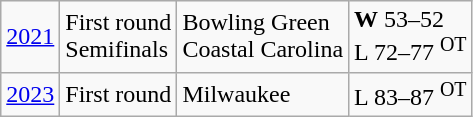<table class="wikitable">
<tr>
<td><a href='#'>2021</a></td>
<td>First round<br>Semifinals</td>
<td>Bowling Green<br>Coastal Carolina</td>
<td><strong>W</strong> 53–52<br> L 72–77 <sup>OT</sup></td>
</tr>
<tr>
<td><a href='#'>2023</a></td>
<td>First round</td>
<td>Milwaukee</td>
<td>L 83–87 <sup>OT</sup></td>
</tr>
</table>
